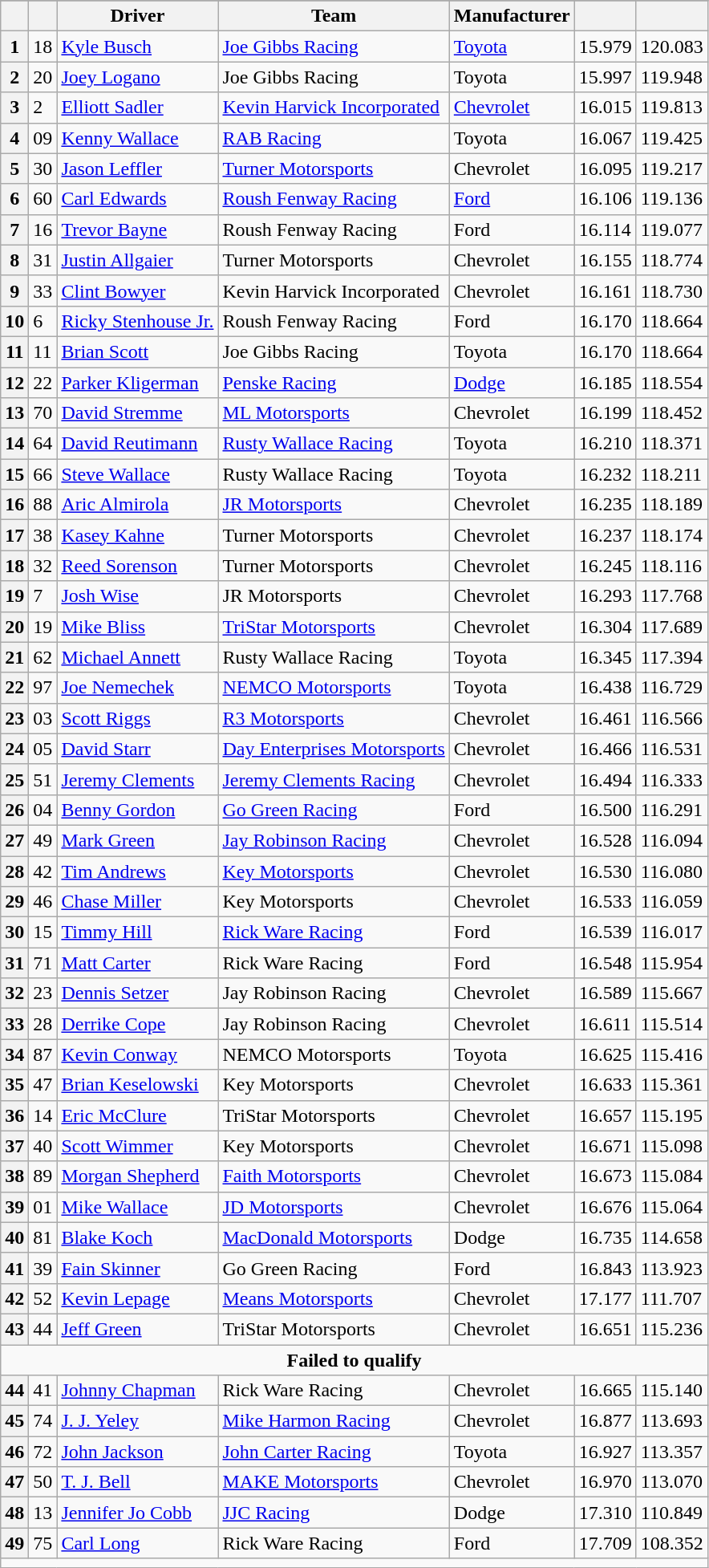<table class="wikitable">
<tr>
</tr>
<tr>
<th scope="col"></th>
<th scope="col"></th>
<th scope="col">Driver</th>
<th scope="col">Team</th>
<th scope="col">Manufacturer</th>
<th scope="col"></th>
<th scope="col"></th>
</tr>
<tr>
<th scope="row">1</th>
<td>18</td>
<td><a href='#'>Kyle Busch</a></td>
<td><a href='#'>Joe Gibbs Racing</a></td>
<td><a href='#'>Toyota</a></td>
<td>15.979</td>
<td>120.083</td>
</tr>
<tr>
<th scope="row">2</th>
<td>20</td>
<td><a href='#'>Joey Logano</a></td>
<td>Joe Gibbs Racing</td>
<td>Toyota</td>
<td>15.997</td>
<td>119.948</td>
</tr>
<tr>
<th scope="row">3</th>
<td>2</td>
<td><a href='#'>Elliott Sadler</a></td>
<td><a href='#'>Kevin Harvick Incorporated</a></td>
<td><a href='#'>Chevrolet</a></td>
<td>16.015</td>
<td>119.813</td>
</tr>
<tr>
<th scope="row">4</th>
<td>09</td>
<td><a href='#'>Kenny Wallace</a></td>
<td><a href='#'>RAB Racing</a></td>
<td>Toyota</td>
<td>16.067</td>
<td>119.425</td>
</tr>
<tr>
<th scope="row">5</th>
<td>30</td>
<td><a href='#'>Jason Leffler</a></td>
<td><a href='#'>Turner Motorsports</a></td>
<td>Chevrolet</td>
<td>16.095</td>
<td>119.217</td>
</tr>
<tr>
<th scope="row">6</th>
<td>60</td>
<td><a href='#'>Carl Edwards</a></td>
<td><a href='#'>Roush Fenway Racing</a></td>
<td><a href='#'>Ford</a></td>
<td>16.106</td>
<td>119.136</td>
</tr>
<tr>
<th scope="row">7</th>
<td>16</td>
<td><a href='#'>Trevor Bayne</a></td>
<td>Roush Fenway Racing</td>
<td>Ford</td>
<td>16.114</td>
<td>119.077</td>
</tr>
<tr>
<th scope="row">8</th>
<td>31</td>
<td><a href='#'>Justin Allgaier</a></td>
<td>Turner Motorsports</td>
<td>Chevrolet</td>
<td>16.155</td>
<td>118.774</td>
</tr>
<tr>
<th scope="row">9</th>
<td>33</td>
<td><a href='#'>Clint Bowyer</a></td>
<td>Kevin Harvick Incorporated</td>
<td>Chevrolet</td>
<td>16.161</td>
<td>118.730</td>
</tr>
<tr>
<th scope="row">10</th>
<td>6</td>
<td><a href='#'>Ricky Stenhouse Jr.</a></td>
<td>Roush Fenway Racing</td>
<td>Ford</td>
<td>16.170</td>
<td>118.664</td>
</tr>
<tr>
<th scope="row">11</th>
<td>11</td>
<td><a href='#'>Brian Scott</a></td>
<td>Joe Gibbs Racing</td>
<td>Toyota</td>
<td>16.170</td>
<td>118.664</td>
</tr>
<tr>
<th scope="row">12</th>
<td>22</td>
<td><a href='#'>Parker Kligerman</a></td>
<td><a href='#'>Penske Racing</a></td>
<td><a href='#'>Dodge</a></td>
<td>16.185</td>
<td>118.554</td>
</tr>
<tr>
<th scope="row">13</th>
<td>70</td>
<td><a href='#'>David Stremme</a></td>
<td><a href='#'>ML Motorsports</a></td>
<td>Chevrolet</td>
<td>16.199</td>
<td>118.452</td>
</tr>
<tr>
<th scope="row">14</th>
<td>64</td>
<td><a href='#'>David Reutimann</a></td>
<td><a href='#'>Rusty Wallace Racing</a></td>
<td>Toyota</td>
<td>16.210</td>
<td>118.371</td>
</tr>
<tr>
<th scope="row">15</th>
<td>66</td>
<td><a href='#'>Steve Wallace</a></td>
<td>Rusty Wallace Racing</td>
<td>Toyota</td>
<td>16.232</td>
<td>118.211</td>
</tr>
<tr>
<th scope="row">16</th>
<td>88</td>
<td><a href='#'>Aric Almirola</a></td>
<td><a href='#'>JR Motorsports</a></td>
<td>Chevrolet</td>
<td>16.235</td>
<td>118.189</td>
</tr>
<tr>
<th scope="row">17</th>
<td>38</td>
<td><a href='#'>Kasey Kahne</a></td>
<td>Turner Motorsports</td>
<td>Chevrolet</td>
<td>16.237</td>
<td>118.174</td>
</tr>
<tr>
<th scope="row">18</th>
<td>32</td>
<td><a href='#'>Reed Sorenson</a></td>
<td>Turner Motorsports</td>
<td>Chevrolet</td>
<td>16.245</td>
<td>118.116</td>
</tr>
<tr>
<th scope="row">19</th>
<td>7</td>
<td><a href='#'>Josh Wise</a></td>
<td>JR Motorsports</td>
<td>Chevrolet</td>
<td>16.293</td>
<td>117.768</td>
</tr>
<tr>
<th scope="row">20</th>
<td>19</td>
<td><a href='#'>Mike Bliss</a></td>
<td><a href='#'>TriStar Motorsports</a></td>
<td>Chevrolet</td>
<td>16.304</td>
<td>117.689</td>
</tr>
<tr>
<th scope="row">21</th>
<td>62</td>
<td><a href='#'>Michael Annett</a></td>
<td>Rusty Wallace Racing</td>
<td>Toyota</td>
<td>16.345</td>
<td>117.394</td>
</tr>
<tr>
<th scope="row">22</th>
<td>97</td>
<td><a href='#'>Joe Nemechek</a></td>
<td><a href='#'>NEMCO Motorsports</a></td>
<td>Toyota</td>
<td>16.438</td>
<td>116.729</td>
</tr>
<tr>
<th scope="row">23</th>
<td>03</td>
<td><a href='#'>Scott Riggs</a></td>
<td><a href='#'>R3 Motorsports</a></td>
<td>Chevrolet</td>
<td>16.461</td>
<td>116.566</td>
</tr>
<tr>
<th scope="row">24</th>
<td>05</td>
<td><a href='#'>David Starr</a></td>
<td><a href='#'>Day Enterprises Motorsports</a></td>
<td>Chevrolet</td>
<td>16.466</td>
<td>116.531</td>
</tr>
<tr>
<th scope="row">25</th>
<td>51</td>
<td><a href='#'>Jeremy Clements</a></td>
<td><a href='#'>Jeremy Clements Racing</a></td>
<td>Chevrolet</td>
<td>16.494</td>
<td>116.333</td>
</tr>
<tr>
<th scope="row">26</th>
<td>04</td>
<td><a href='#'>Benny Gordon</a></td>
<td><a href='#'>Go Green Racing</a></td>
<td>Ford</td>
<td>16.500</td>
<td>116.291</td>
</tr>
<tr>
<th scope="row">27</th>
<td>49</td>
<td><a href='#'>Mark Green</a></td>
<td><a href='#'>Jay Robinson Racing</a></td>
<td>Chevrolet</td>
<td>16.528</td>
<td>116.094</td>
</tr>
<tr>
<th scope="row">28</th>
<td>42</td>
<td><a href='#'>Tim Andrews</a></td>
<td><a href='#'>Key Motorsports</a></td>
<td>Chevrolet</td>
<td>16.530</td>
<td>116.080</td>
</tr>
<tr>
<th scope="row">29</th>
<td>46</td>
<td><a href='#'>Chase Miller</a></td>
<td>Key Motorsports</td>
<td>Chevrolet</td>
<td>16.533</td>
<td>116.059</td>
</tr>
<tr>
<th scope="row">30</th>
<td>15</td>
<td><a href='#'>Timmy Hill</a></td>
<td><a href='#'>Rick Ware Racing</a></td>
<td>Ford</td>
<td>16.539</td>
<td>116.017</td>
</tr>
<tr>
<th scope="row">31</th>
<td>71</td>
<td><a href='#'>Matt Carter</a></td>
<td>Rick Ware Racing</td>
<td>Ford</td>
<td>16.548</td>
<td>115.954</td>
</tr>
<tr>
<th scope="row">32</th>
<td>23</td>
<td><a href='#'>Dennis Setzer</a></td>
<td>Jay Robinson Racing</td>
<td>Chevrolet</td>
<td>16.589</td>
<td>115.667</td>
</tr>
<tr>
<th scope="row">33</th>
<td>28</td>
<td><a href='#'>Derrike Cope</a></td>
<td>Jay Robinson Racing</td>
<td>Chevrolet</td>
<td>16.611</td>
<td>115.514</td>
</tr>
<tr>
<th scope="row">34</th>
<td>87</td>
<td><a href='#'>Kevin Conway</a></td>
<td>NEMCO Motorsports</td>
<td>Toyota</td>
<td>16.625</td>
<td>115.416</td>
</tr>
<tr>
<th scope="row">35</th>
<td>47</td>
<td><a href='#'>Brian Keselowski</a></td>
<td>Key Motorsports</td>
<td>Chevrolet</td>
<td>16.633</td>
<td>115.361</td>
</tr>
<tr>
<th scope="row">36</th>
<td>14</td>
<td><a href='#'>Eric McClure</a></td>
<td>TriStar Motorsports</td>
<td>Chevrolet</td>
<td>16.657</td>
<td>115.195</td>
</tr>
<tr>
<th scope="row">37</th>
<td>40</td>
<td><a href='#'>Scott Wimmer</a></td>
<td>Key Motorsports</td>
<td>Chevrolet</td>
<td>16.671</td>
<td>115.098</td>
</tr>
<tr>
<th scope="row">38</th>
<td>89</td>
<td><a href='#'>Morgan Shepherd</a></td>
<td><a href='#'>Faith Motorsports</a></td>
<td>Chevrolet</td>
<td>16.673</td>
<td>115.084</td>
</tr>
<tr>
<th scope="row">39</th>
<td>01</td>
<td><a href='#'>Mike Wallace</a></td>
<td><a href='#'>JD Motorsports</a></td>
<td>Chevrolet</td>
<td>16.676</td>
<td>115.064</td>
</tr>
<tr>
<th scope="row">40</th>
<td>81</td>
<td><a href='#'>Blake Koch</a></td>
<td><a href='#'>MacDonald Motorsports</a></td>
<td>Dodge</td>
<td>16.735</td>
<td>114.658</td>
</tr>
<tr>
<th scope="row">41</th>
<td>39</td>
<td><a href='#'>Fain Skinner</a></td>
<td>Go Green Racing</td>
<td>Ford</td>
<td>16.843</td>
<td>113.923</td>
</tr>
<tr>
<th scope="row">42</th>
<td>52</td>
<td><a href='#'>Kevin Lepage</a></td>
<td><a href='#'>Means Motorsports</a></td>
<td>Chevrolet</td>
<td>17.177</td>
<td>111.707</td>
</tr>
<tr>
<th scope="row">43</th>
<td>44</td>
<td><a href='#'>Jeff Green</a></td>
<td>TriStar Motorsports</td>
<td>Chevrolet</td>
<td>16.651</td>
<td>115.236</td>
</tr>
<tr>
<td colspan="8" style="text-align:center;"><strong>Failed to qualify</strong></td>
</tr>
<tr>
<th scope="row">44</th>
<td>41</td>
<td><a href='#'>Johnny Chapman</a></td>
<td>Rick Ware Racing</td>
<td>Chevrolet</td>
<td>16.665</td>
<td>115.140</td>
</tr>
<tr>
<th scope="row">45</th>
<td>74</td>
<td><a href='#'>J. J. Yeley</a></td>
<td><a href='#'>Mike Harmon Racing</a></td>
<td>Chevrolet</td>
<td>16.877</td>
<td>113.693</td>
</tr>
<tr>
<th scope="row">46</th>
<td>72</td>
<td><a href='#'>John Jackson</a></td>
<td><a href='#'>John Carter Racing</a></td>
<td>Toyota</td>
<td>16.927</td>
<td>113.357</td>
</tr>
<tr>
<th scope="row">47</th>
<td>50</td>
<td><a href='#'>T. J. Bell</a></td>
<td><a href='#'>MAKE Motorsports</a></td>
<td>Chevrolet</td>
<td>16.970</td>
<td>113.070</td>
</tr>
<tr>
<th scope="row">48</th>
<td>13</td>
<td><a href='#'>Jennifer Jo Cobb</a></td>
<td><a href='#'>JJC Racing</a></td>
<td>Dodge</td>
<td>17.310</td>
<td>110.849</td>
</tr>
<tr>
<th scope="row">49</th>
<td>75</td>
<td><a href='#'>Carl Long</a></td>
<td>Rick Ware Racing</td>
<td>Ford</td>
<td>17.709</td>
<td>108.352</td>
</tr>
<tr>
<td colspan="8"></td>
</tr>
</table>
